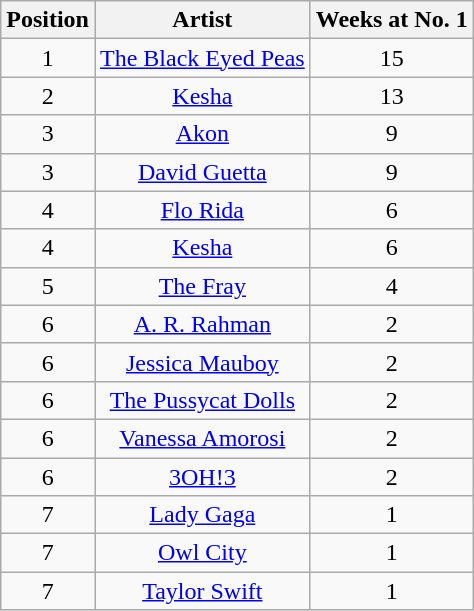<table class="wikitable">
<tr>
<th style="text-align: center;">Position</th>
<th style="text-align: center;">Artist</th>
<th style="text-align: center;">Weeks at No. 1</th>
</tr>
<tr>
<td style="text-align: center;">1</td>
<td style="text-align: center;"><a href='#'>The Black Eyed Peas</a></td>
<td style="text-align: center;">15</td>
</tr>
<tr>
<td style="text-align: center;">2</td>
<td style="text-align: center;"><a href='#'>Kesha</a></td>
<td style="text-align: center;">13</td>
</tr>
<tr>
<td style="text-align: center;">3</td>
<td style="text-align: center;"><a href='#'>Akon</a></td>
<td style="text-align: center;">9</td>
</tr>
<tr>
<td style="text-align: center;">3</td>
<td style="text-align: center;"><a href='#'>David Guetta</a></td>
<td style="text-align: center;">9</td>
</tr>
<tr>
<td style="text-align: center;">4</td>
<td style="text-align: center;"><a href='#'>Flo Rida</a></td>
<td style="text-align: center;">6</td>
</tr>
<tr>
<td style="text-align: center;">4</td>
<td style="text-align: center;"><a href='#'>Kesha</a></td>
<td style="text-align: center;">6</td>
</tr>
<tr>
<td style="text-align: center;">5</td>
<td style="text-align: center;"><a href='#'>The Fray</a></td>
<td style="text-align: center;">4</td>
</tr>
<tr>
<td style="text-align: center;">6</td>
<td style="text-align: center;"><a href='#'>A. R. Rahman</a></td>
<td style="text-align: center;">2</td>
</tr>
<tr>
<td style="text-align: center;">6</td>
<td style="text-align: center;"><a href='#'>Jessica Mauboy</a></td>
<td style="text-align: center;">2</td>
</tr>
<tr>
<td style="text-align: center;">6</td>
<td style="text-align: center;"><a href='#'>The Pussycat Dolls</a></td>
<td style="text-align: center;">2</td>
</tr>
<tr>
<td style="text-align: center;">6</td>
<td style="text-align: center;"><a href='#'>Vanessa Amorosi</a></td>
<td style="text-align: center;">2</td>
</tr>
<tr>
<td style="text-align: center;">6</td>
<td style="text-align: center;"><a href='#'>3OH!3</a></td>
<td style="text-align: center;">2</td>
</tr>
<tr>
<td style="text-align: center;">7</td>
<td style="text-align: center;"><a href='#'>Lady Gaga</a></td>
<td style="text-align: center;">1</td>
</tr>
<tr>
<td style="text-align: center;">7</td>
<td style="text-align: center;"><a href='#'>Owl City</a></td>
<td style="text-align: center;">1</td>
</tr>
<tr>
<td style="text-align: center;">7</td>
<td style="text-align: center;"><a href='#'>Taylor Swift</a></td>
<td style="text-align: center;">1</td>
</tr>
</table>
